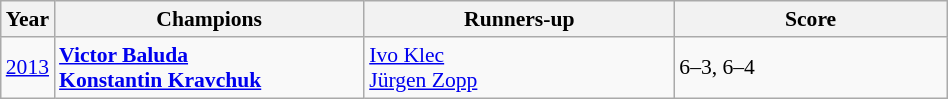<table class="wikitable" style="font-size:90%">
<tr>
<th>Year</th>
<th width="200">Champions</th>
<th width="200">Runners-up</th>
<th width="175">Score</th>
</tr>
<tr>
<td><a href='#'>2013</a></td>
<td> <strong><a href='#'>Victor Baluda</a></strong> <br>  <strong><a href='#'>Konstantin Kravchuk</a></strong></td>
<td> <a href='#'>Ivo Klec</a> <br>  <a href='#'>Jürgen Zopp</a></td>
<td>6–3, 6–4</td>
</tr>
</table>
